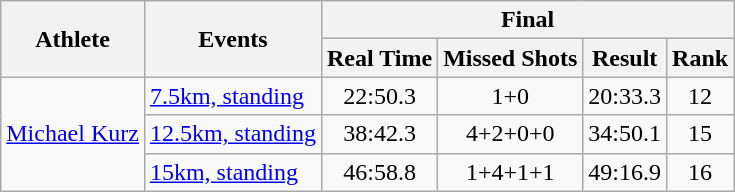<table class="wikitable" style="font-size:100%">
<tr>
<th rowspan="2">Athlete</th>
<th rowspan="2">Events</th>
<th colspan="5">Final</th>
</tr>
<tr>
<th>Real Time</th>
<th>Missed Shots</th>
<th>Result</th>
<th>Rank</th>
</tr>
<tr>
<td rowspan=3><a href='#'>Michael Kurz</a></td>
<td><a href='#'>7.5km, standing</a></td>
<td align="center">22:50.3</td>
<td align="center">1+0</td>
<td align="center">20:33.3</td>
<td align="center">12</td>
</tr>
<tr>
<td><a href='#'>12.5km, standing</a></td>
<td align="center">38:42.3</td>
<td align="center">4+2+0+0</td>
<td align="center">34:50.1</td>
<td align="center">15</td>
</tr>
<tr>
<td><a href='#'>15km, standing</a></td>
<td align="center">46:58.8</td>
<td align="center">1+4+1+1</td>
<td align="center">49:16.9</td>
<td align="center">16</td>
</tr>
</table>
